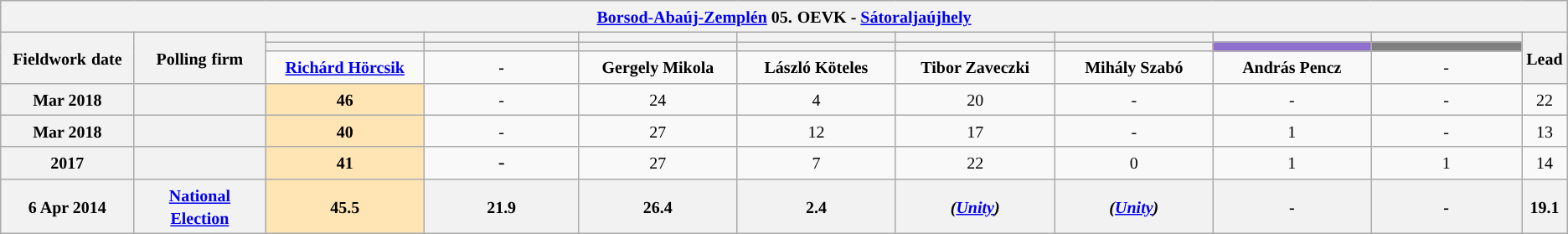<table class="wikitable mw-collapsible mw-collapsed" style="text-align:center">
<tr>
<th colspan="11" style="width: 980pt;"><small><a href='#'>Borsod-Abaúj-Zemplén</a> 05.</small> <small>OEVK - <a href='#'>Sátoraljaújhely</a></small></th>
</tr>
<tr>
<th rowspan="3" style="width: 80pt;"><small>Fieldwork</small> <small>date</small></th>
<th rowspan="3" style="width: 80pt;"><strong><small>Polling</small> <small>firm</small></strong></th>
<th style="width: 100pt;"><small></small></th>
<th style="width: 100pt;"><small> </small></th>
<th style="width: 100pt;"></th>
<th style="width: 100pt;"></th>
<th style="width: 100pt;"></th>
<th style="width: 100pt;"></th>
<th style="width: 100pt;"></th>
<th style="width: 100pt;"></th>
<th rowspan="3" style="width: 20pt;"><small>Lead</small></th>
</tr>
<tr>
<th style="color:inherit;background:"></th>
<th style="color:inherit;background:"></th>
<th style="color:inherit;background:"></th>
<th style="color:inherit;background:"></th>
<th style="color:inherit;background:"></th>
<th style="color:inherit;background:"></th>
<th style="color:inherit;background:#8E6FCE;"></th>
<th style="color:inherit;background:#808080;"></th>
</tr>
<tr>
<td><a href='#'><small><strong>Richárd Hörcsik</strong></small></a></td>
<td><small><strong>-</strong></small></td>
<td><small><strong>Gergely Mikola</strong></small></td>
<td><small><strong>László Köteles</strong></small></td>
<td><small><strong>Tibor Zaveczki</strong></small></td>
<td><small><strong>Mihály Szabó</strong></small></td>
<td><small><strong>András Pencz</strong></small></td>
<td><small>-</small></td>
</tr>
<tr>
<th><small>Mar 2018</small></th>
<th><small></small></th>
<td style="background:#FFE5B4"><strong><small>46</small></strong></td>
<td><small>-</small></td>
<td><small>24</small></td>
<td><small>4</small></td>
<td><small>20</small></td>
<td><small>-</small></td>
<td><small>-</small></td>
<td><small>-</small></td>
<td style="background:"><small>22</small></td>
</tr>
<tr>
<th><small>Mar 2018</small></th>
<th></th>
<td style="background:#FFE5B4"><small><strong>40</strong></small></td>
<td><small>-</small></td>
<td><small>27</small></td>
<td><small>12</small></td>
<td><small>17</small></td>
<td><small>-</small></td>
<td><small>1</small></td>
<td><small>-</small></td>
<td style="background:"><small>13</small></td>
</tr>
<tr>
<th><small>2017</small></th>
<th><small></small></th>
<td style="background:#FFE5B4"><strong><small>41</small></strong></td>
<td>-</td>
<td><small>27</small></td>
<td><small>7</small></td>
<td><small>22</small></td>
<td><small>0</small></td>
<td><small>1</small></td>
<td><small>1</small></td>
<td style="background:"><small>14</small></td>
</tr>
<tr>
<th><small>6 Apr 2014</small></th>
<th><a href='#'><small>National Election</small></a></th>
<th style="background:#FFE5B4"><strong><small>45.5</small></strong></th>
<th><small>21.9</small></th>
<th><small>26.4</small></th>
<th><small>2.4</small></th>
<th><small><em>(<a href='#'>Unity</a>)</em></small></th>
<th><small><em>(<a href='#'>Unity</a>)</em></small></th>
<th><small>-</small></th>
<th><small>-</small></th>
<th style="background:"><small>19.1</small></th>
</tr>
</table>
